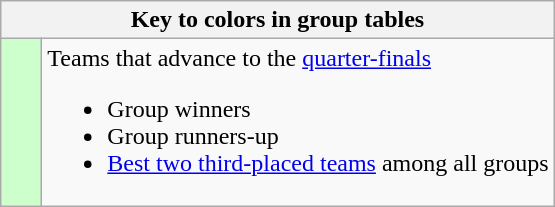<table class="wikitable" style="text-align: center;">
<tr>
<th colspan=2>Key to colors in group tables</th>
</tr>
<tr>
<td style="background:#cfc; width:20px;"></td>
<td align=left>Teams that advance to the <a href='#'>quarter-finals</a><br><ul><li>Group winners</li><li>Group runners-up</li><li><a href='#'>Best two third-placed teams</a> among all groups</li></ul></td>
</tr>
</table>
